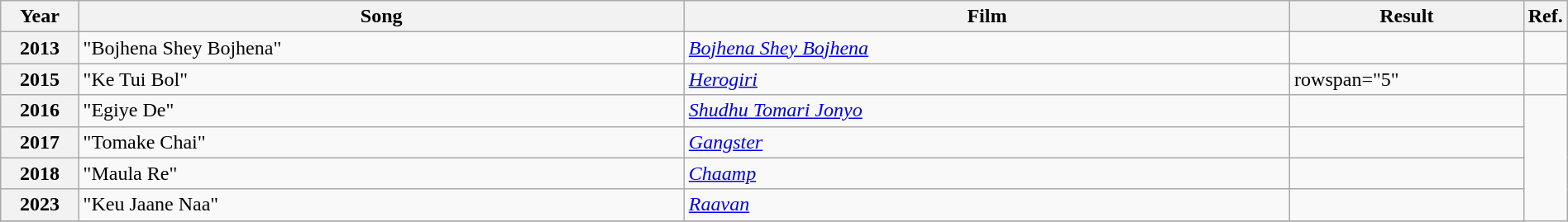<table class="wikitable plainrowheaders" width="100%" textcolor:#000;">
<tr>
<th scope="col" width=5%><strong>Year</strong></th>
<th scope="col" width=39%><strong>Song</strong></th>
<th scope="col" width=39%><strong>Film</strong></th>
<th scope="col" width=15%><strong>Result</strong></th>
<th scope="col" width=2%><strong>Ref.</strong></th>
</tr>
<tr>
<th scope="row">2013</th>
<td>"Bojhena Shey Bojhena"</td>
<td><em><a href='#'>Bojhena Shey Bojhena</a></em></td>
<td></td>
<td></td>
</tr>
<tr>
<th scope="row">2015</th>
<td>"Ke Tui Bol"</td>
<td><em><a href='#'>Herogiri</a></em></td>
<td>rowspan="5" </td>
<td></td>
</tr>
<tr>
<th scope="row">2016</th>
<td>"Egiye De"</td>
<td><em><a href='#'>Shudhu Tomari Jonyo</a></em></td>
<td></td>
</tr>
<tr>
<th scope="row">2017</th>
<td>"Tomake Chai"</td>
<td><em><a href='#'>Gangster</a></em></td>
<td></td>
</tr>
<tr>
<th scope="row">2018</th>
<td>"Maula Re"</td>
<td><em><a href='#'>Chaamp</a></em></td>
<td></td>
</tr>
<tr>
<th scope="row">2023</th>
<td>"Keu Jaane Naa"</td>
<td><em><a href='#'>Raavan</a></em></td>
<td></td>
</tr>
<tr>
</tr>
</table>
